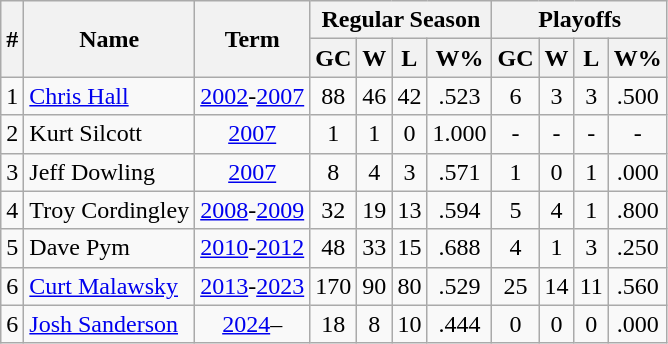<table class="wikitable">
<tr>
<th rowspan="2">#</th>
<th rowspan="2">Name</th>
<th rowspan="2">Term</th>
<th colspan="4">Regular Season</th>
<th colspan="4">Playoffs</th>
</tr>
<tr>
<th>GC</th>
<th>W</th>
<th>L</th>
<th>W%</th>
<th>GC</th>
<th>W</th>
<th>L</th>
<th>W%</th>
</tr>
<tr>
<td align=center>1</td>
<td><a href='#'>Chris Hall</a></td>
<td align=center><a href='#'>2002</a>-<a href='#'>2007</a></td>
<td align=center>88</td>
<td align=center>46</td>
<td align=center>42</td>
<td align=center>.523</td>
<td align=center>6</td>
<td align=center>3</td>
<td align=center>3</td>
<td align=center>.500</td>
</tr>
<tr>
<td align=center>2</td>
<td>Kurt Silcott</td>
<td align=center><a href='#'>2007</a></td>
<td align=center>1</td>
<td align=center>1</td>
<td align=center>0</td>
<td align=center>1.000</td>
<td align=center>-</td>
<td align=center>-</td>
<td align=center>-</td>
<td align=center>-</td>
</tr>
<tr>
<td align=center>3</td>
<td>Jeff Dowling</td>
<td align=center><a href='#'>2007</a></td>
<td align=center>8</td>
<td align=center>4</td>
<td align=center>3</td>
<td align=center>.571</td>
<td align=center>1</td>
<td align=center>0</td>
<td align=center>1</td>
<td align=center>.000</td>
</tr>
<tr>
<td align=center>4</td>
<td>Troy Cordingley</td>
<td align=center><a href='#'>2008</a>-<a href='#'>2009</a></td>
<td align=center>32</td>
<td align=center>19</td>
<td align=center>13</td>
<td align=center>.594</td>
<td align=center>5</td>
<td align=center>4</td>
<td align=center>1</td>
<td align=center>.800</td>
</tr>
<tr>
<td align=center>5</td>
<td>Dave Pym</td>
<td align=center><a href='#'>2010</a>-<a href='#'>2012</a></td>
<td align=center>48</td>
<td align=center>33</td>
<td align=center>15</td>
<td align=center>.688</td>
<td align=center>4</td>
<td align=center>1</td>
<td align=center>3</td>
<td align=center>.250</td>
</tr>
<tr>
<td align=center>6</td>
<td><a href='#'>Curt Malawsky</a></td>
<td align=center><a href='#'>2013</a>-<a href='#'>2023</a></td>
<td align=center>170</td>
<td align="center">90</td>
<td align="center">80</td>
<td align="center">.529</td>
<td align="center">25</td>
<td align="center">14</td>
<td align="center">11</td>
<td align="center">.560</td>
</tr>
<tr>
<td align=center>6</td>
<td><a href='#'>Josh Sanderson</a></td>
<td align=center><a href='#'>2024</a>–</td>
<td align="center">18</td>
<td align="center">8</td>
<td align="center">10</td>
<td align="center">.444</td>
<td align="center">0</td>
<td align="center">0</td>
<td align="center">0</td>
<td align="center">.000</td>
</tr>
</table>
